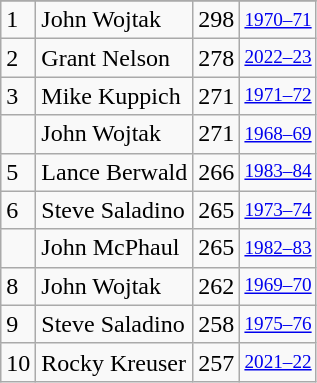<table class="wikitable">
<tr>
</tr>
<tr>
<td>1</td>
<td>John Wojtak</td>
<td>298</td>
<td style="font-size:80%;"><a href='#'>1970–71</a></td>
</tr>
<tr>
<td>2</td>
<td>Grant Nelson</td>
<td>278</td>
<td style="font-size:80%;"><a href='#'>2022–23</a></td>
</tr>
<tr>
<td>3</td>
<td>Mike Kuppich</td>
<td>271</td>
<td style="font-size:80%;"><a href='#'>1971–72</a></td>
</tr>
<tr>
<td></td>
<td>John Wojtak</td>
<td>271</td>
<td style="font-size:80%;"><a href='#'>1968–69</a></td>
</tr>
<tr>
<td>5</td>
<td>Lance Berwald</td>
<td>266</td>
<td style="font-size:80%;"><a href='#'>1983–84</a></td>
</tr>
<tr>
<td>6</td>
<td>Steve Saladino</td>
<td>265</td>
<td style="font-size:80%;"><a href='#'>1973–74</a></td>
</tr>
<tr>
<td></td>
<td>John McPhaul</td>
<td>265</td>
<td style="font-size:80%;"><a href='#'>1982–83</a></td>
</tr>
<tr>
<td>8</td>
<td>John Wojtak</td>
<td>262</td>
<td style="font-size:80%;"><a href='#'>1969–70</a></td>
</tr>
<tr>
<td>9</td>
<td>Steve Saladino</td>
<td>258</td>
<td style="font-size:80%;"><a href='#'>1975–76</a></td>
</tr>
<tr>
<td>10</td>
<td>Rocky Kreuser</td>
<td>257</td>
<td style="font-size:80%;"><a href='#'>2021–22</a></td>
</tr>
</table>
